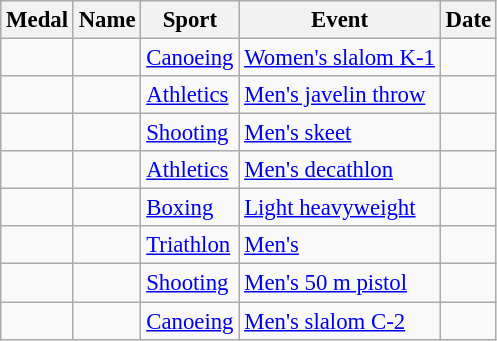<table class="wikitable sortable" style="font-size:95%">
<tr>
<th>Medal</th>
<th>Name</th>
<th>Sport</th>
<th>Event</th>
<th>Date</th>
</tr>
<tr>
<td></td>
<td></td>
<td><a href='#'>Canoeing</a></td>
<td><a href='#'>Women's slalom K-1</a></td>
<td></td>
</tr>
<tr>
<td></td>
<td></td>
<td><a href='#'>Athletics</a></td>
<td><a href='#'>Men's javelin throw</a></td>
<td></td>
</tr>
<tr>
<td></td>
<td></td>
<td><a href='#'>Shooting</a></td>
<td><a href='#'>Men's skeet</a></td>
<td></td>
</tr>
<tr>
<td></td>
<td></td>
<td><a href='#'>Athletics</a></td>
<td><a href='#'>Men's decathlon</a></td>
<td></td>
</tr>
<tr>
<td></td>
<td></td>
<td><a href='#'>Boxing</a></td>
<td><a href='#'>Light heavyweight</a></td>
<td></td>
</tr>
<tr>
<td></td>
<td></td>
<td><a href='#'>Triathlon</a></td>
<td><a href='#'>Men's</a></td>
<td></td>
</tr>
<tr>
<td></td>
<td></td>
<td><a href='#'>Shooting</a></td>
<td><a href='#'>Men's 50 m pistol</a></td>
<td></td>
</tr>
<tr>
<td></td>
<td><br></td>
<td><a href='#'>Canoeing</a></td>
<td><a href='#'>Men's slalom C-2</a></td>
<td></td>
</tr>
</table>
